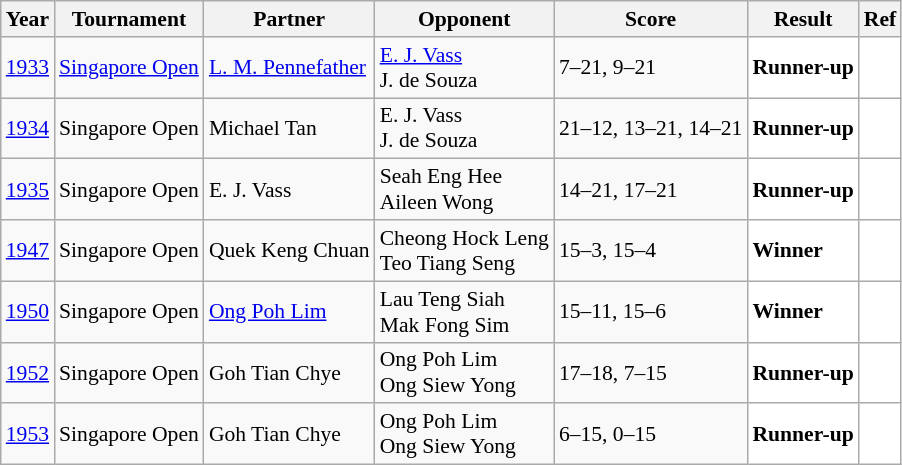<table class="sortable wikitable" style="font-size:90%;">
<tr>
<th>Year</th>
<th>Tournament</th>
<th>Partner</th>
<th>Opponent</th>
<th>Score</th>
<th>Result</th>
<th>Ref</th>
</tr>
<tr>
<td align="center"><a href='#'>1933</a></td>
<td><a href='#'>Singapore Open</a></td>
<td> <a href='#'>L. M. Pennefather</a></td>
<td> <a href='#'>E. J. Vass</a><br> J. de Souza</td>
<td>7–21, 9–21</td>
<td style="text-align:left; background:white"> <strong>Runner-up</strong></td>
<td style="text-align:center; background:white"></td>
</tr>
<tr>
<td align="center"><a href='#'>1934</a></td>
<td>Singapore Open</td>
<td> Michael Tan</td>
<td> E. J. Vass<br> J. de Souza</td>
<td>21–12, 13–21, 14–21</td>
<td style="text-align:left; background:white"> <strong>Runner-up</strong></td>
<td style="text-align:center; background:white"></td>
</tr>
<tr>
<td align="center"><a href='#'>1935</a></td>
<td>Singapore Open</td>
<td> E. J. Vass</td>
<td> Seah Eng Hee<br> Aileen Wong</td>
<td>14–21, 17–21</td>
<td style="text-align:left; background:white"> <strong>Runner-up</strong></td>
<td style="text-align:center; background:white"></td>
</tr>
<tr>
<td align="center"><a href='#'>1947</a></td>
<td>Singapore Open</td>
<td> Quek Keng Chuan</td>
<td> Cheong Hock Leng<br> Teo Tiang Seng</td>
<td>15–3, 15–4</td>
<td style="text-align:left; background:white"> <strong>Winner</strong></td>
<td style="text-align:center; background:white"></td>
</tr>
<tr>
<td align="center"><a href='#'>1950</a></td>
<td>Singapore Open</td>
<td> <a href='#'>Ong Poh Lim</a></td>
<td> Lau Teng Siah<br> Mak Fong Sim</td>
<td>15–11, 15–6</td>
<td style="text-align:left; background:white"> <strong>Winner</strong></td>
<td style="text-align:center; background:white"></td>
</tr>
<tr>
<td align="center"><a href='#'>1952</a></td>
<td>Singapore Open</td>
<td> Goh Tian Chye</td>
<td> Ong Poh Lim<br> Ong Siew Yong</td>
<td>17–18, 7–15</td>
<td style="text-align:left; background:white"> <strong>Runner-up</strong></td>
<td style="text-align:center; background:white"></td>
</tr>
<tr>
<td align="center"><a href='#'>1953</a></td>
<td>Singapore Open</td>
<td> Goh Tian Chye</td>
<td> Ong Poh Lim<br> Ong Siew Yong</td>
<td>6–15, 0–15</td>
<td style="text-align:left; background:white"> <strong>Runner-up</strong></td>
<td style="text-align:center; background:white"></td>
</tr>
</table>
